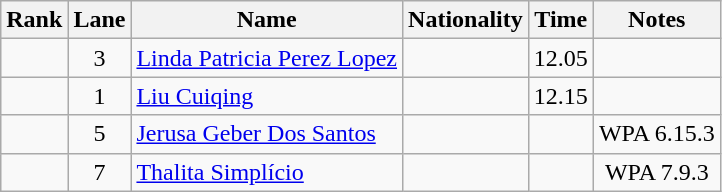<table class="wikitable sortable" style="text-align:center">
<tr>
<th>Rank</th>
<th>Lane</th>
<th>Name</th>
<th>Nationality</th>
<th>Time</th>
<th>Notes</th>
</tr>
<tr>
<td></td>
<td>3</td>
<td align="left"><a href='#'>Linda Patricia Perez Lopez</a></td>
<td align="left"></td>
<td>12.05</td>
<td></td>
</tr>
<tr>
<td></td>
<td>1</td>
<td align="left"><a href='#'>Liu Cuiqing</a></td>
<td align="left"></td>
<td>12.15</td>
<td></td>
</tr>
<tr>
<td></td>
<td>5</td>
<td align="left"><a href='#'>Jerusa Geber Dos Santos</a></td>
<td align="left"></td>
<td></td>
<td>WPA 6.15.3</td>
</tr>
<tr>
<td></td>
<td>7</td>
<td align="left"><a href='#'>Thalita Simplício</a></td>
<td align="left"></td>
<td></td>
<td>WPA 7.9.3</td>
</tr>
</table>
